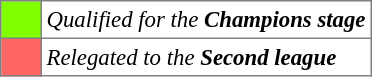<table bgcolor="#f7f8ff" cellpadding="3" cellspacing="0" border="1" style="font-size: 95%; border: gray solid 1px; border-collapse: collapse;text-align:center;">
<tr>
<td style="background: #7fff00;" width="20"></td>
<td bgcolor="#ffffff" align="left"><em>Qualified for the <strong>Champions stage</strong> </em></td>
</tr>
<tr>
<td style="background: #ff6666;" width="20"></td>
<td bgcolor="#ffffff" align="left"><em>Relegated to the <strong>Second league</strong> </em></td>
</tr>
</table>
